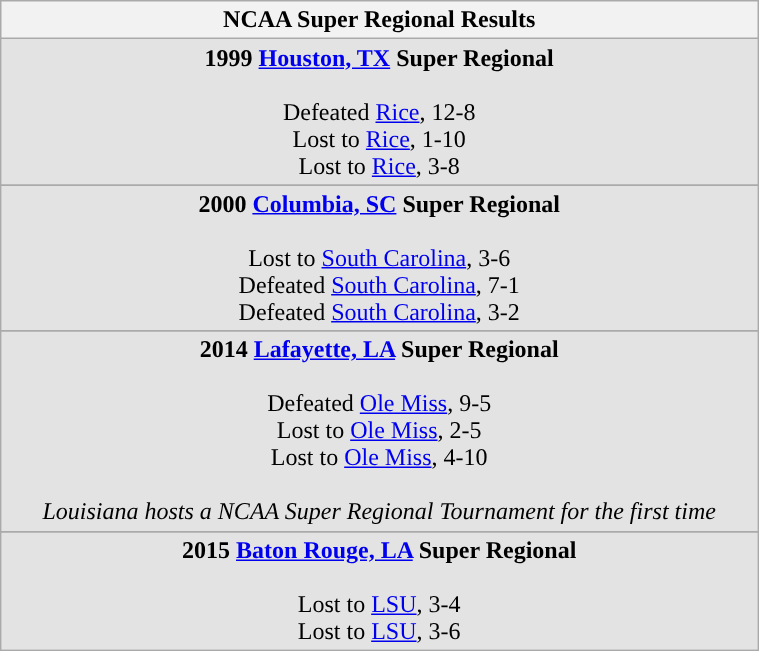<table Class="wikitable" width="40%">
<tr>
<th>NCAA Super Regional Results</th>
</tr>
<tr style="background: #e3e3e3;">
<td align="center"><strong>1999 <a href='#'>Houston, TX</a> Super Regional</strong><br><br>Defeated <a href='#'>Rice</a>, 12-8<br>
Lost to <a href='#'>Rice</a>, 1-10<br>
Lost to <a href='#'>Rice</a>, 3-8</td>
</tr>
<tr>
</tr>
<tr style="background: #e3e3e3;">
<td align="center"><strong>2000 <a href='#'>Columbia, SC</a> Super Regional</strong><br><br>Lost to <a href='#'>South Carolina</a>, 3-6<br>
Defeated <a href='#'>South Carolina</a>, 7-1<br>
Defeated <a href='#'>South Carolina</a>, 3-2</td>
</tr>
<tr>
</tr>
<tr style="background: #e3e3e3;">
<td align="center"><strong>2014 <a href='#'>Lafayette, LA</a> Super Regional</strong><br><br>Defeated <a href='#'>Ole Miss</a>, 9-5<br>
Lost to <a href='#'>Ole Miss</a>, 2-5<br>
Lost to <a href='#'>Ole Miss</a>, 4-10<br><br><em>Louisiana hosts a NCAA Super Regional Tournament for the first time</em></td>
</tr>
<tr>
</tr>
<tr style="background: #e3e3e3;">
<td align="center"><strong>2015 <a href='#'>Baton Rouge, LA</a> Super Regional</strong><br><br>Lost to <a href='#'>LSU</a>, 3-4<br>
Lost to <a href='#'>LSU</a>, 3-6</td>
</tr>
</table>
